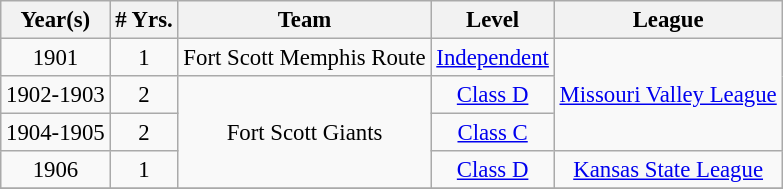<table class="wikitable" style="text-align:center; font-size: 95%;">
<tr>
<th>Year(s)</th>
<th># Yrs.</th>
<th>Team</th>
<th>Level</th>
<th>League</th>
</tr>
<tr>
<td>1901</td>
<td>1</td>
<td>Fort Scott Memphis Route</td>
<td><a href='#'>Independent</a></td>
<td rowspan=3><a href='#'>Missouri Valley League</a></td>
</tr>
<tr>
<td>1902-1903</td>
<td>2</td>
<td rowspan=3>Fort Scott Giants</td>
<td><a href='#'>Class D</a></td>
</tr>
<tr>
<td>1904-1905</td>
<td>2</td>
<td><a href='#'>Class C</a></td>
</tr>
<tr>
<td>1906</td>
<td>1</td>
<td><a href='#'>Class D</a></td>
<td><a href='#'>Kansas State League</a></td>
</tr>
<tr>
</tr>
</table>
